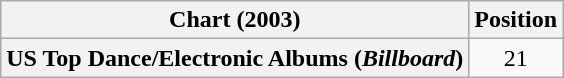<table class="wikitable plainrowheaders" style="text-align:center">
<tr>
<th scope="col">Chart (2003)</th>
<th scope="col">Position</th>
</tr>
<tr>
<th scope="row">US Top Dance/Electronic Albums (<em>Billboard</em>)</th>
<td>21</td>
</tr>
</table>
